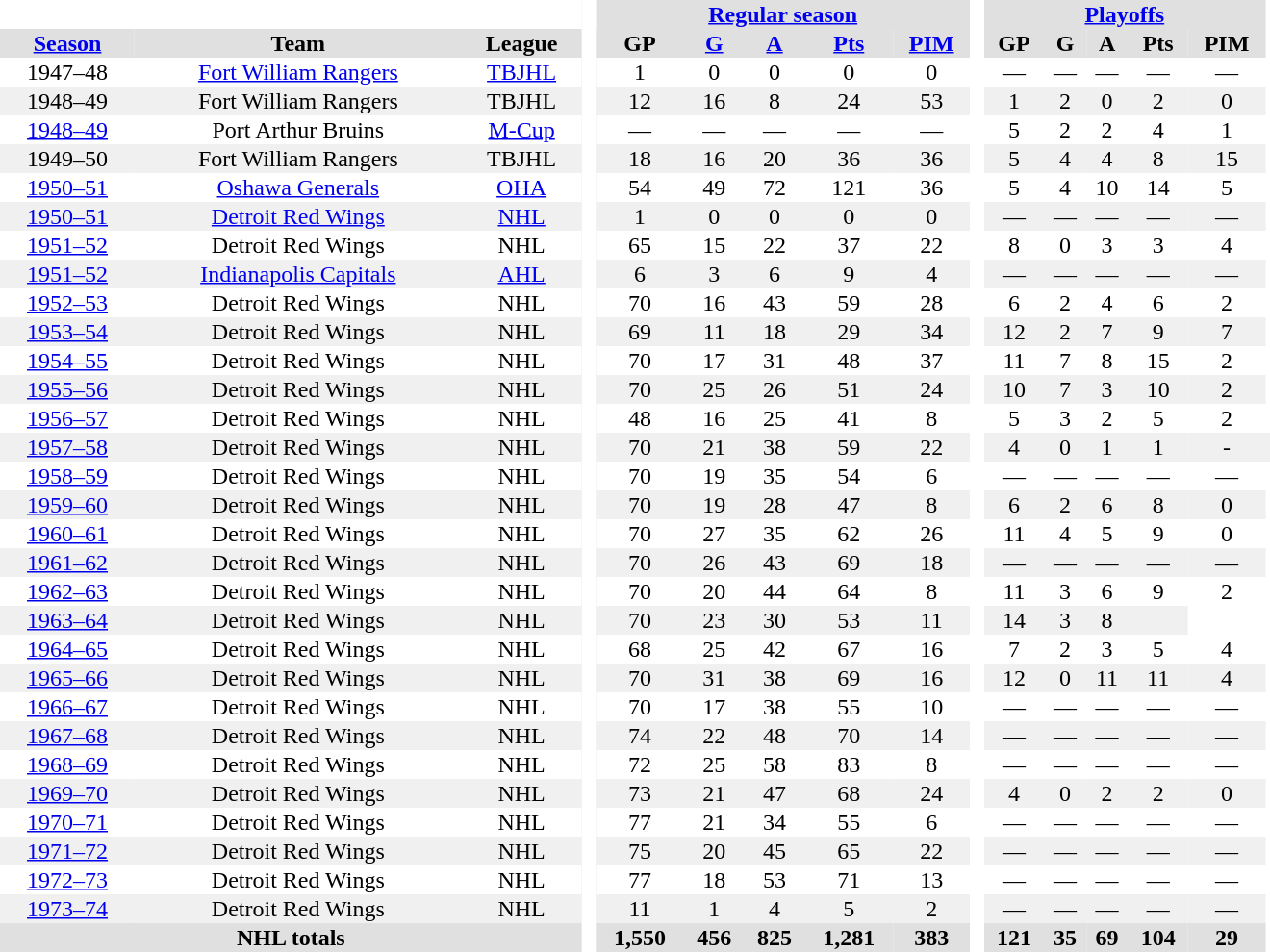<table border="0" cellpadding="1" cellspacing="0" style="text-align:center; width:55em">
<tr bgcolor="#e0e0e0">
<th colspan="3" bgcolor="#ffffff"> </th>
<th rowspan="99" bgcolor="#ffffff"> </th>
<th colspan="5"><a href='#'>Regular season</a></th>
<th rowspan="99" bgcolor="#ffffff"> </th>
<th colspan="5"><a href='#'>Playoffs</a></th>
</tr>
<tr bgcolor="#e0e0e0">
<th><a href='#'>Season</a></th>
<th>Team</th>
<th>League</th>
<th>GP</th>
<th><a href='#'>G</a></th>
<th><a href='#'>A</a></th>
<th><a href='#'>Pts</a></th>
<th><a href='#'>PIM</a></th>
<th>GP</th>
<th>G</th>
<th>A</th>
<th>Pts</th>
<th>PIM</th>
</tr>
<tr>
<td>1947–48</td>
<td><a href='#'>Fort William Rangers</a></td>
<td><a href='#'>TBJHL</a></td>
<td>1</td>
<td>0</td>
<td>0</td>
<td>0</td>
<td>0</td>
<td>—</td>
<td>—</td>
<td>—</td>
<td>—</td>
<td>—</td>
</tr>
<tr bgcolor="#f0f0f0">
<td>1948–49</td>
<td>Fort William Rangers</td>
<td>TBJHL</td>
<td>12</td>
<td>16</td>
<td>8</td>
<td>24</td>
<td>53</td>
<td>1</td>
<td>2</td>
<td>0</td>
<td>2</td>
<td>0</td>
</tr>
<tr>
<td><a href='#'>1948–49</a></td>
<td>Port Arthur Bruins</td>
<td><a href='#'>M-Cup</a></td>
<td>—</td>
<td>—</td>
<td>—</td>
<td>—</td>
<td>—</td>
<td>5</td>
<td>2</td>
<td>2</td>
<td>4</td>
<td>1</td>
</tr>
<tr bgcolor="#f0f0f0">
<td>1949–50</td>
<td>Fort William Rangers</td>
<td>TBJHL</td>
<td>18</td>
<td>16</td>
<td>20</td>
<td>36</td>
<td>36</td>
<td>5</td>
<td>4</td>
<td>4</td>
<td>8</td>
<td>15</td>
</tr>
<tr>
<td><a href='#'>1950–51</a></td>
<td><a href='#'>Oshawa Generals</a></td>
<td><a href='#'>OHA</a></td>
<td>54</td>
<td>49</td>
<td>72</td>
<td>121</td>
<td>36</td>
<td>5</td>
<td>4</td>
<td>10</td>
<td>14</td>
<td>5</td>
</tr>
<tr bgcolor="#f0f0f0">
<td><a href='#'>1950–51</a></td>
<td><a href='#'>Detroit Red Wings</a></td>
<td><a href='#'>NHL</a></td>
<td>1</td>
<td>0</td>
<td>0</td>
<td>0</td>
<td>0</td>
<td>—</td>
<td>—</td>
<td>—</td>
<td>—</td>
<td>—</td>
</tr>
<tr>
<td><a href='#'>1951–52</a></td>
<td>Detroit Red Wings</td>
<td>NHL</td>
<td>65</td>
<td>15</td>
<td>22</td>
<td>37</td>
<td>22</td>
<td>8</td>
<td>0</td>
<td>3</td>
<td>3</td>
<td>4</td>
</tr>
<tr bgcolor="#f0f0f0">
<td><a href='#'>1951–52</a></td>
<td><a href='#'>Indianapolis Capitals</a></td>
<td><a href='#'>AHL</a></td>
<td>6</td>
<td>3</td>
<td>6</td>
<td>9</td>
<td>4</td>
<td>—</td>
<td>—</td>
<td>—</td>
<td>—</td>
<td>—</td>
</tr>
<tr>
<td><a href='#'>1952–53</a></td>
<td>Detroit Red Wings</td>
<td>NHL</td>
<td>70</td>
<td>16</td>
<td>43</td>
<td>59</td>
<td>28</td>
<td>6</td>
<td>2</td>
<td>4</td>
<td>6</td>
<td>2</td>
</tr>
<tr bgcolor="#f0f0f0">
<td><a href='#'>1953–54</a></td>
<td>Detroit Red Wings</td>
<td>NHL</td>
<td>69</td>
<td>11</td>
<td>18</td>
<td>29</td>
<td>34</td>
<td>12</td>
<td>2</td>
<td>7</td>
<td>9</td>
<td>7</td>
</tr>
<tr>
<td><a href='#'>1954–55</a></td>
<td>Detroit Red Wings</td>
<td>NHL</td>
<td>70</td>
<td>17</td>
<td>31</td>
<td>48</td>
<td>37</td>
<td>11</td>
<td>7</td>
<td>8</td>
<td>15</td>
<td>2</td>
</tr>
<tr bgcolor="#f0f0f0">
<td><a href='#'>1955–56</a></td>
<td>Detroit Red Wings</td>
<td>NHL</td>
<td>70</td>
<td>25</td>
<td>26</td>
<td>51</td>
<td>24</td>
<td>10</td>
<td>7</td>
<td>3</td>
<td>10</td>
<td>2</td>
</tr>
<tr>
<td><a href='#'>1956–57</a></td>
<td>Detroit Red Wings</td>
<td>NHL</td>
<td>48</td>
<td>16</td>
<td>25</td>
<td>41</td>
<td>8</td>
<td>5</td>
<td>3</td>
<td>2</td>
<td>5</td>
<td>2</td>
</tr>
<tr bgcolor="#f0f0f0">
<td><a href='#'>1957–58</a></td>
<td>Detroit Red Wings</td>
<td>NHL</td>
<td>70</td>
<td>21</td>
<td>38</td>
<td>59</td>
<td>22</td>
<td>4</td>
<td>0</td>
<td>1</td>
<td>1</td>
<td>-</td>
<td></td>
</tr>
<tr>
<td><a href='#'>1958–59</a></td>
<td>Detroit Red Wings</td>
<td>NHL</td>
<td>70</td>
<td>19</td>
<td>35</td>
<td>54</td>
<td>6</td>
<td>—</td>
<td>—</td>
<td>—</td>
<td>—</td>
<td>—</td>
</tr>
<tr bgcolor="#f0f0f0">
<td><a href='#'>1959–60</a></td>
<td>Detroit Red Wings</td>
<td>NHL</td>
<td>70</td>
<td>19</td>
<td>28</td>
<td>47</td>
<td>8</td>
<td>6</td>
<td>2</td>
<td>6</td>
<td>8</td>
<td>0</td>
</tr>
<tr>
<td><a href='#'>1960–61</a></td>
<td>Detroit Red Wings</td>
<td>NHL</td>
<td>70</td>
<td>27</td>
<td>35</td>
<td>62</td>
<td>26</td>
<td>11</td>
<td>4</td>
<td>5</td>
<td>9</td>
<td>0</td>
</tr>
<tr bgcolor="#f0f0f0">
<td><a href='#'>1961–62</a></td>
<td>Detroit Red Wings</td>
<td>NHL</td>
<td>70</td>
<td>26</td>
<td>43</td>
<td>69</td>
<td>18</td>
<td>—</td>
<td>—</td>
<td>—</td>
<td>—</td>
<td>—</td>
</tr>
<tr>
<td><a href='#'>1962–63</a></td>
<td>Detroit Red Wings</td>
<td>NHL</td>
<td>70</td>
<td>20</td>
<td>44</td>
<td>64</td>
<td>8</td>
<td>11</td>
<td>3</td>
<td>6</td>
<td>9</td>
<td>2</td>
</tr>
<tr bgcolor="#f0f0f0">
<td><a href='#'>1963–64</a></td>
<td>Detroit Red Wings</td>
<td>NHL</td>
<td>70</td>
<td>23</td>
<td>30</td>
<td>53</td>
<td>11</td>
<td>14</td>
<td>3</td>
<td>8</td>
<td 11></td>
</tr>
<tr>
<td><a href='#'>1964–65</a></td>
<td>Detroit Red Wings</td>
<td>NHL</td>
<td>68</td>
<td>25</td>
<td>42</td>
<td>67</td>
<td>16</td>
<td>7</td>
<td>2</td>
<td>3</td>
<td>5</td>
<td>4</td>
</tr>
<tr bgcolor="#f0f0f0">
<td><a href='#'>1965–66</a></td>
<td>Detroit Red Wings</td>
<td>NHL</td>
<td>70</td>
<td>31</td>
<td>38</td>
<td>69</td>
<td>16</td>
<td>12</td>
<td>0</td>
<td>11</td>
<td>11</td>
<td>4</td>
</tr>
<tr>
<td><a href='#'>1966–67</a></td>
<td>Detroit Red Wings</td>
<td>NHL</td>
<td>70</td>
<td>17</td>
<td>38</td>
<td>55</td>
<td>10</td>
<td>—</td>
<td>—</td>
<td>—</td>
<td>—</td>
<td>—</td>
</tr>
<tr bgcolor="#f0f0f0">
<td><a href='#'>1967–68</a></td>
<td>Detroit Red Wings</td>
<td>NHL</td>
<td>74</td>
<td>22</td>
<td>48</td>
<td>70</td>
<td>14</td>
<td>—</td>
<td>—</td>
<td>—</td>
<td>—</td>
<td>—</td>
</tr>
<tr>
<td><a href='#'>1968–69</a></td>
<td>Detroit Red Wings</td>
<td>NHL</td>
<td>72</td>
<td>25</td>
<td>58</td>
<td>83</td>
<td>8</td>
<td>—</td>
<td>—</td>
<td>—</td>
<td>—</td>
<td>—</td>
</tr>
<tr bgcolor="#f0f0f0">
<td><a href='#'>1969–70</a></td>
<td>Detroit Red Wings</td>
<td>NHL</td>
<td>73</td>
<td>21</td>
<td>47</td>
<td>68</td>
<td>24</td>
<td>4</td>
<td>0</td>
<td>2</td>
<td>2</td>
<td>0</td>
</tr>
<tr>
<td><a href='#'>1970–71</a></td>
<td>Detroit Red Wings</td>
<td>NHL</td>
<td>77</td>
<td>21</td>
<td>34</td>
<td>55</td>
<td>6</td>
<td>—</td>
<td>—</td>
<td>—</td>
<td>—</td>
<td>—</td>
</tr>
<tr bgcolor="#f0f0f0">
<td><a href='#'>1971–72</a></td>
<td>Detroit Red Wings</td>
<td>NHL</td>
<td>75</td>
<td>20</td>
<td>45</td>
<td>65</td>
<td>22</td>
<td>—</td>
<td>—</td>
<td>—</td>
<td>—</td>
<td>—</td>
</tr>
<tr>
<td><a href='#'>1972–73</a></td>
<td>Detroit Red Wings</td>
<td>NHL</td>
<td>77</td>
<td>18</td>
<td>53</td>
<td>71</td>
<td>13</td>
<td>—</td>
<td>—</td>
<td>—</td>
<td>—</td>
<td>—</td>
</tr>
<tr bgcolor="#f0f0f0">
<td><a href='#'>1973–74</a></td>
<td>Detroit Red Wings</td>
<td>NHL</td>
<td>11</td>
<td>1</td>
<td>4</td>
<td>5</td>
<td>2</td>
<td>—</td>
<td>—</td>
<td>—</td>
<td>—</td>
<td>—</td>
</tr>
<tr bgcolor="#e0e0e0">
<th colspan="3">NHL totals</th>
<th>1,550</th>
<th>456</th>
<th>825</th>
<th>1,281</th>
<th>383</th>
<th>121</th>
<th>35</th>
<th>69</th>
<th>104</th>
<th>29</th>
</tr>
</table>
